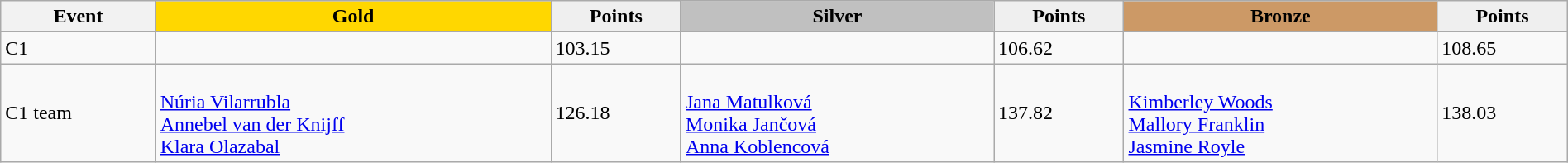<table class="wikitable" width=100%>
<tr>
<th>Event</th>
<td align=center bgcolor="gold"><strong>Gold</strong></td>
<td align=center bgcolor="EFEFEF"><strong>Points</strong></td>
<td align=center bgcolor="silver"><strong>Silver</strong></td>
<td align=center bgcolor="EFEFEF"><strong>Points</strong></td>
<td align=center bgcolor="CC9966"><strong>Bronze</strong></td>
<td align=center bgcolor="EFEFEF"><strong>Points</strong></td>
</tr>
<tr>
<td>C1</td>
<td></td>
<td>103.15</td>
<td></td>
<td>106.62</td>
<td></td>
<td>108.65</td>
</tr>
<tr>
<td>C1 team</td>
<td><br><a href='#'>Núria Vilarrubla</a><br><a href='#'>Annebel van der Knijff</a><br><a href='#'>Klara Olazabal</a></td>
<td>126.18</td>
<td><br><a href='#'>Jana Matulková</a><br><a href='#'>Monika Jančová</a><br><a href='#'>Anna Koblencová</a></td>
<td>137.82</td>
<td><br><a href='#'>Kimberley Woods</a><br><a href='#'>Mallory Franklin</a><br><a href='#'>Jasmine Royle</a></td>
<td>138.03</td>
</tr>
</table>
